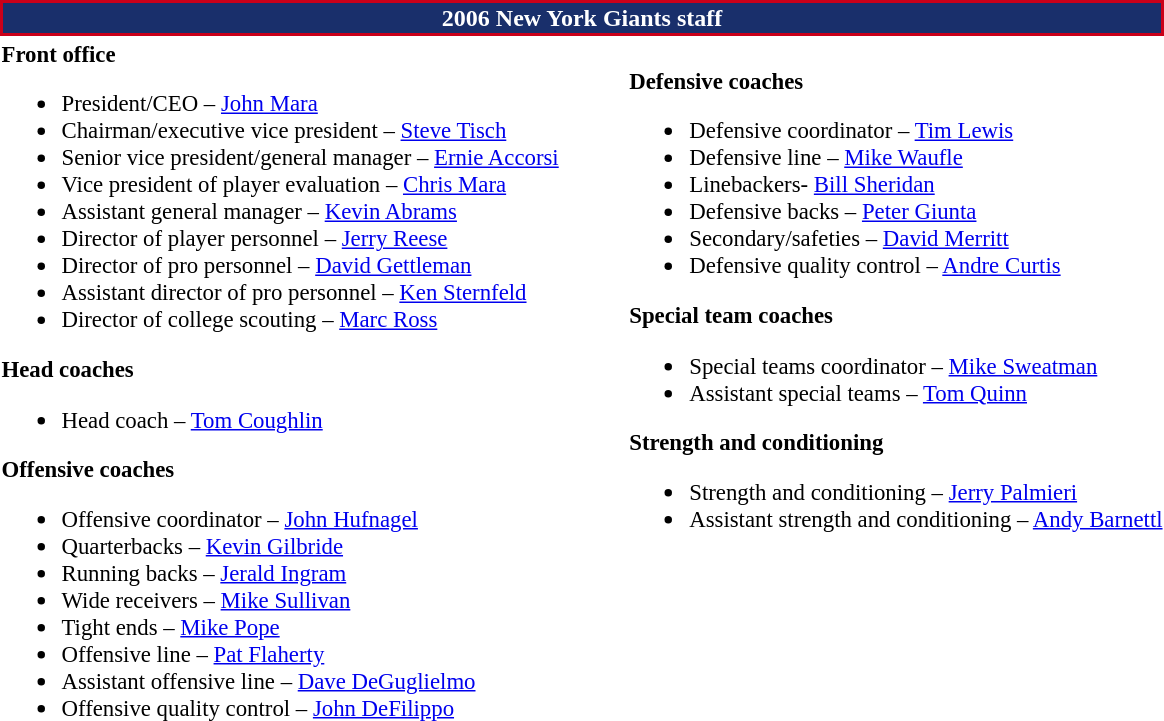<table class="toccolours" style="text-align: left;">
<tr>
<th colspan="7" style="background:#192f6b; color:white; text-align: center; border:2px solid #CA0019;"><strong>2006 New York Giants staff</strong></th>
</tr>
<tr>
<td style="font-size:95%; vertical-align:top;"><strong>Front office</strong><br><ul><li>President/CEO – <a href='#'>John Mara</a></li><li>Chairman/executive vice president – <a href='#'>Steve Tisch</a></li><li>Senior vice president/general manager – <a href='#'>Ernie Accorsi</a></li><li>Vice president of player evaluation – <a href='#'>Chris Mara</a></li><li>Assistant general manager – <a href='#'>Kevin Abrams</a></li><li>Director of player personnel – <a href='#'>Jerry Reese</a></li><li>Director of pro personnel – <a href='#'>David Gettleman</a></li><li>Assistant director of pro personnel – <a href='#'>Ken Sternfeld</a></li><li>Director of college scouting – <a href='#'>Marc Ross</a></li></ul><strong>Head coaches</strong><ul><li>Head coach – <a href='#'>Tom Coughlin</a></li></ul><strong>Offensive coaches</strong><ul><li>Offensive coordinator – <a href='#'>John Hufnagel</a></li><li>Quarterbacks – <a href='#'>Kevin Gilbride</a></li><li>Running backs – <a href='#'>Jerald Ingram</a></li><li>Wide receivers – <a href='#'>Mike Sullivan</a></li><li>Tight ends – <a href='#'>Mike Pope</a></li><li>Offensive line – <a href='#'>Pat Flaherty</a></li><li>Assistant offensive line – <a href='#'>Dave DeGuglielmo</a></li><li>Offensive quality control – <a href='#'>John DeFilippo</a></li></ul></td>
<td width="35"> </td>
<td valign="top"></td>
<td style="font-size:95%; vertical-align:top;"><br><strong>Defensive coaches</strong><ul><li>Defensive coordinator – <a href='#'>Tim Lewis</a></li><li>Defensive line – <a href='#'>Mike Waufle</a></li><li>Linebackers- <a href='#'>Bill Sheridan</a></li><li>Defensive backs – <a href='#'>Peter Giunta</a></li><li>Secondary/safeties – <a href='#'>David Merritt</a></li><li>Defensive quality control – <a href='#'>Andre Curtis</a></li></ul><strong>Special team coaches</strong><ul><li>Special teams coordinator – <a href='#'>Mike Sweatman</a></li><li>Assistant special teams – <a href='#'>Tom Quinn</a></li></ul><strong>Strength and conditioning</strong><ul><li>Strength and conditioning – <a href='#'>Jerry Palmieri</a></li><li>Assistant strength and conditioning – <a href='#'>Andy Barnettl</a></li></ul></td>
</tr>
</table>
